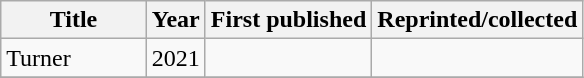<table class='wikitable sortable'>
<tr>
<th width=25%>Title</th>
<th>Year</th>
<th>First published</th>
<th>Reprinted/collected</th>
</tr>
<tr>
<td>Turner</td>
<td>2021</td>
<td></td>
<td></td>
</tr>
<tr>
</tr>
</table>
